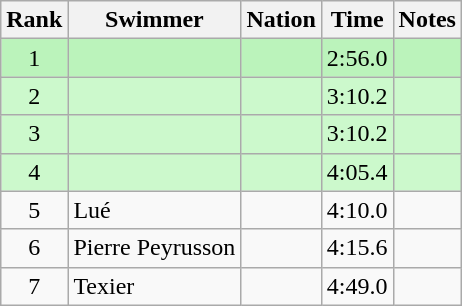<table class="wikitable sortable" style="text-align:center">
<tr>
<th>Rank</th>
<th>Swimmer</th>
<th>Nation</th>
<th>Time</th>
<th>Notes</th>
</tr>
<tr style="background:#bbf3bb;">
<td>1</td>
<td align=left></td>
<td align=left></td>
<td>2:56.0</td>
<td></td>
</tr>
<tr style="background:#ccf9cc;">
<td>2</td>
<td align=left></td>
<td align=left></td>
<td>3:10.2</td>
<td></td>
</tr>
<tr style="background:#ccf9cc;">
<td>3</td>
<td align=left></td>
<td align=left></td>
<td>3:10.2</td>
<td></td>
</tr>
<tr style="background:#ccf9cc;">
<td>4</td>
<td align=left></td>
<td align=left></td>
<td>4:05.4</td>
<td></td>
</tr>
<tr>
<td>5</td>
<td align=left>Lué</td>
<td align=left></td>
<td>4:10.0</td>
<td></td>
</tr>
<tr>
<td>6</td>
<td align=left>Pierre Peyrusson</td>
<td align=left></td>
<td>4:15.6</td>
<td></td>
</tr>
<tr>
<td>7</td>
<td align=left>Texier</td>
<td align=left></td>
<td>4:49.0</td>
<td></td>
</tr>
</table>
